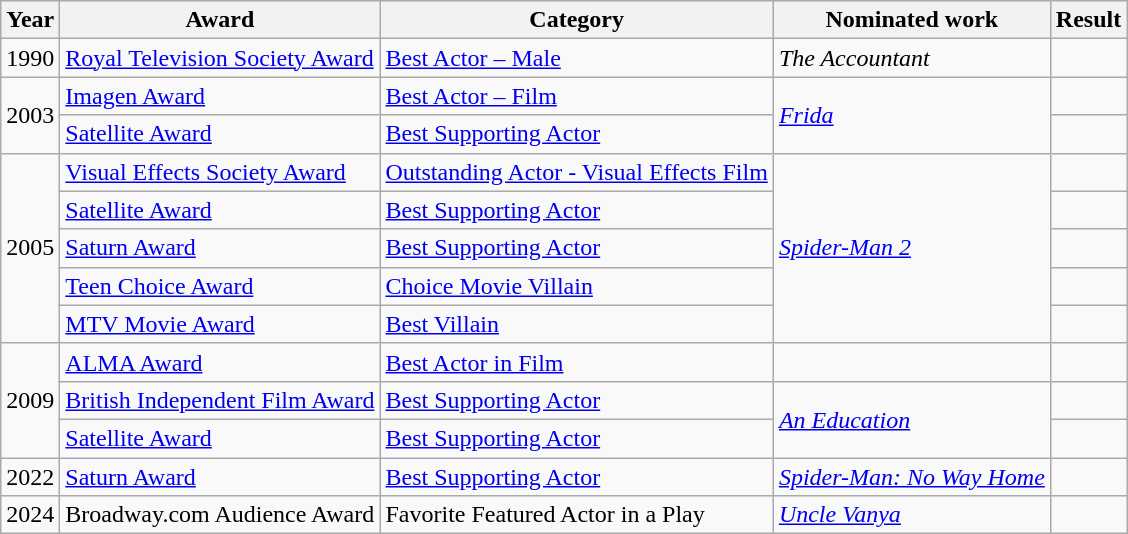<table class="wikitable unsortable">
<tr>
<th>Year</th>
<th>Award</th>
<th>Category</th>
<th>Nominated work</th>
<th>Result</th>
</tr>
<tr>
<td>1990</td>
<td><a href='#'>Royal Television Society Award</a></td>
<td><a href='#'>Best Actor – Male</a></td>
<td><em>The Accountant</em></td>
<td></td>
</tr>
<tr>
<td rowspan="2">2003</td>
<td><a href='#'>Imagen Award</a></td>
<td><a href='#'>Best Actor – Film</a></td>
<td rowspan="2"><em><a href='#'>Frida</a></em></td>
<td></td>
</tr>
<tr>
<td><a href='#'>Satellite Award</a></td>
<td><a href='#'>Best Supporting Actor</a></td>
<td></td>
</tr>
<tr>
<td rowspan="5">2005</td>
<td><a href='#'>Visual Effects Society Award</a></td>
<td><a href='#'>Outstanding Actor - Visual Effects Film</a></td>
<td rowspan="5"><em><a href='#'>Spider-Man 2</a></em></td>
<td></td>
</tr>
<tr>
<td><a href='#'>Satellite Award</a></td>
<td><a href='#'>Best Supporting Actor</a></td>
<td></td>
</tr>
<tr>
<td><a href='#'>Saturn Award</a></td>
<td><a href='#'>Best Supporting Actor</a></td>
<td></td>
</tr>
<tr>
<td><a href='#'>Teen Choice Award</a></td>
<td><a href='#'>Choice Movie Villain</a></td>
<td></td>
</tr>
<tr>
<td><a href='#'>MTV Movie Award</a></td>
<td><a href='#'>Best Villain</a></td>
<td></td>
</tr>
<tr>
<td rowspan="3">2009</td>
<td><a href='#'>ALMA Award</a></td>
<td><a href='#'>Best Actor in Film</a></td>
<td><em></em></td>
<td></td>
</tr>
<tr>
<td><a href='#'>British Independent Film Award</a></td>
<td><a href='#'>Best Supporting Actor</a></td>
<td rowspan="2"><em><a href='#'>An Education</a></em></td>
<td></td>
</tr>
<tr>
<td><a href='#'>Satellite Award</a></td>
<td><a href='#'>Best Supporting Actor</a></td>
<td></td>
</tr>
<tr>
<td>2022</td>
<td><a href='#'>Saturn Award</a></td>
<td><a href='#'>Best Supporting Actor</a></td>
<td><em><a href='#'>Spider-Man: No Way Home</a></em></td>
<td></td>
</tr>
<tr>
<td>2024</td>
<td>Broadway.com Audience Award</td>
<td>Favorite Featured Actor in a Play</td>
<td><em><a href='#'>Uncle Vanya</a></em></td>
<td></td>
</tr>
</table>
